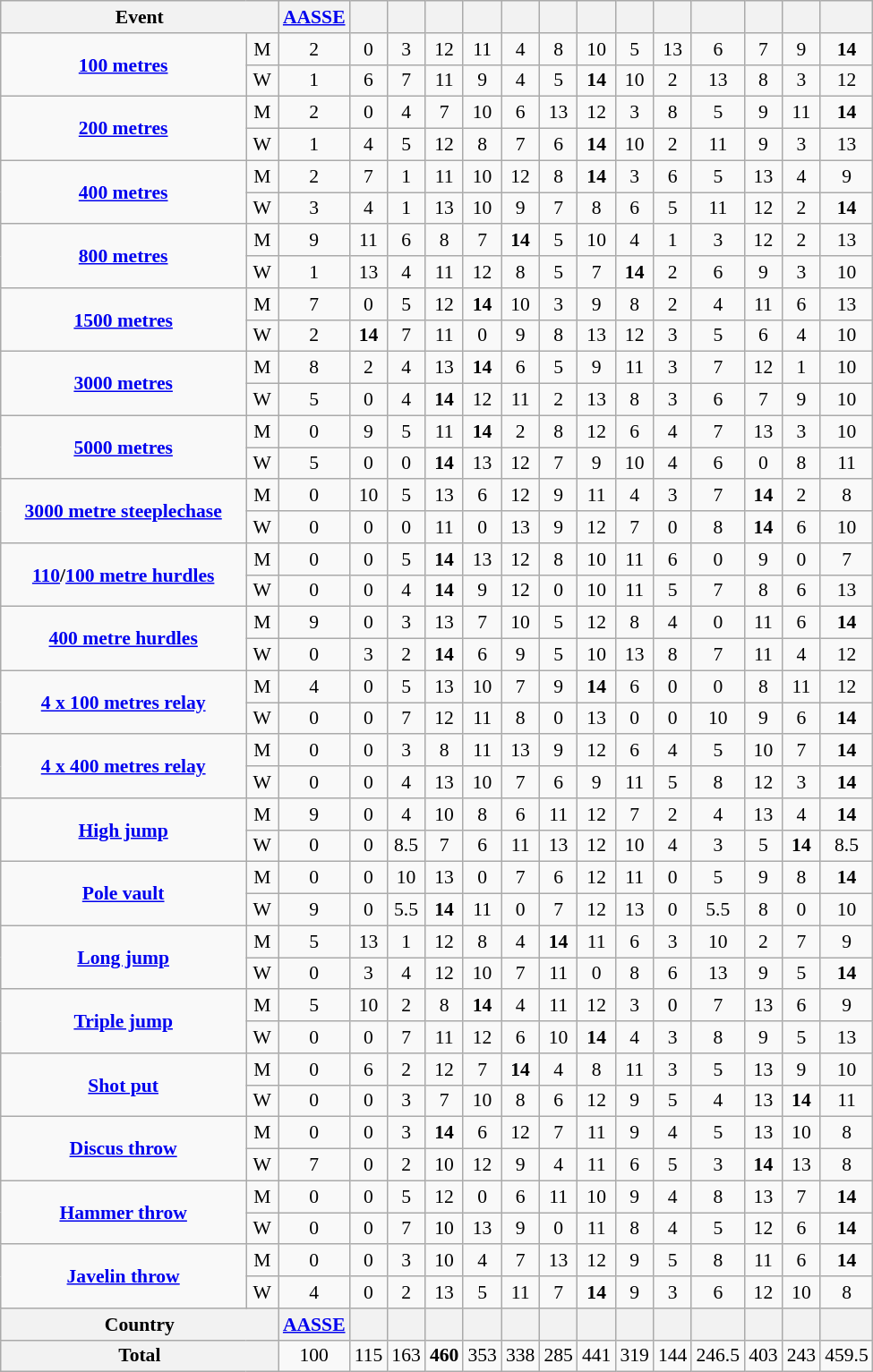<table class="wikitable" style="background-color: #f9f9f9; font-size: 90%; text-align: center">
<tr>
<th width=200 colspan=2>Event</th>
<th> <a href='#'>AASSE</a></th>
<th></th>
<th></th>
<th></th>
<th></th>
<th></th>
<th></th>
<th></th>
<th></th>
<th></th>
<th></th>
<th></th>
<th></th>
<th></th>
</tr>
<tr>
<td rowspan=2><strong><a href='#'>100 metres</a></strong></td>
<td>M</td>
<td>2</td>
<td>0</td>
<td>3</td>
<td>12</td>
<td>11</td>
<td>4</td>
<td>8</td>
<td>10</td>
<td>5</td>
<td>13</td>
<td>6</td>
<td>7</td>
<td>9</td>
<td><strong>14</strong></td>
</tr>
<tr>
<td>W</td>
<td>1</td>
<td>6</td>
<td>7</td>
<td>11</td>
<td>9</td>
<td>4</td>
<td>5</td>
<td><strong>14</strong></td>
<td>10</td>
<td>2</td>
<td>13</td>
<td>8</td>
<td>3</td>
<td>12</td>
</tr>
<tr>
<td rowspan=2><strong><a href='#'>200 metres</a></strong></td>
<td>M</td>
<td>2</td>
<td>0</td>
<td>4</td>
<td>7</td>
<td>10</td>
<td>6</td>
<td>13</td>
<td>12</td>
<td>3</td>
<td>8</td>
<td>5</td>
<td>9</td>
<td>11</td>
<td><strong>14</strong></td>
</tr>
<tr>
<td>W</td>
<td>1</td>
<td>4</td>
<td>5</td>
<td>12</td>
<td>8</td>
<td>7</td>
<td>6</td>
<td><strong>14</strong></td>
<td>10</td>
<td>2</td>
<td>11</td>
<td>9</td>
<td>3</td>
<td>13</td>
</tr>
<tr>
<td rowspan=2><strong><a href='#'>400 metres</a></strong></td>
<td>M</td>
<td>2</td>
<td>7</td>
<td>1</td>
<td>11</td>
<td>10</td>
<td>12</td>
<td>8</td>
<td><strong>14</strong></td>
<td>3</td>
<td>6</td>
<td>5</td>
<td>13</td>
<td>4</td>
<td>9</td>
</tr>
<tr>
<td>W</td>
<td>3</td>
<td>4</td>
<td>1</td>
<td>13</td>
<td>10</td>
<td>9</td>
<td>7</td>
<td>8</td>
<td>6</td>
<td>5</td>
<td>11</td>
<td>12</td>
<td>2</td>
<td><strong>14</strong></td>
</tr>
<tr>
<td rowspan=2><strong><a href='#'>800 metres</a></strong></td>
<td>M</td>
<td>9</td>
<td>11</td>
<td>6</td>
<td>8</td>
<td>7</td>
<td><strong>14</strong></td>
<td>5</td>
<td>10</td>
<td>4</td>
<td>1</td>
<td>3</td>
<td>12</td>
<td>2</td>
<td>13</td>
</tr>
<tr>
<td>W</td>
<td>1</td>
<td>13</td>
<td>4</td>
<td>11</td>
<td>12</td>
<td>8</td>
<td>5</td>
<td>7</td>
<td><strong>14</strong></td>
<td>2</td>
<td>6</td>
<td>9</td>
<td>3</td>
<td>10</td>
</tr>
<tr>
<td rowspan=2><strong><a href='#'>1500 metres</a></strong></td>
<td>M</td>
<td>7</td>
<td>0</td>
<td>5</td>
<td>12</td>
<td><strong>14</strong></td>
<td>10</td>
<td>3</td>
<td>9</td>
<td>8</td>
<td>2</td>
<td>4</td>
<td>11</td>
<td>6</td>
<td>13</td>
</tr>
<tr>
<td>W</td>
<td>2</td>
<td><strong>14</strong></td>
<td>7</td>
<td>11</td>
<td>0</td>
<td>9</td>
<td>8</td>
<td>13</td>
<td>12</td>
<td>3</td>
<td>5</td>
<td>6</td>
<td>4</td>
<td>10</td>
</tr>
<tr>
<td rowspan=2><strong><a href='#'>3000 metres</a></strong></td>
<td>M</td>
<td>8</td>
<td>2</td>
<td>4</td>
<td>13</td>
<td><strong>14</strong></td>
<td>6</td>
<td>5</td>
<td>9</td>
<td>11</td>
<td>3</td>
<td>7</td>
<td>12</td>
<td>1</td>
<td>10</td>
</tr>
<tr>
<td>W</td>
<td>5</td>
<td>0</td>
<td>4</td>
<td><strong>14</strong></td>
<td>12</td>
<td>11</td>
<td>2</td>
<td>13</td>
<td>8</td>
<td>3</td>
<td>6</td>
<td>7</td>
<td>9</td>
<td>10</td>
</tr>
<tr>
<td rowspan=2><strong><a href='#'>5000 metres</a></strong></td>
<td>M</td>
<td>0</td>
<td>9</td>
<td>5</td>
<td>11</td>
<td><strong>14</strong></td>
<td>2</td>
<td>8</td>
<td>12</td>
<td>6</td>
<td>4</td>
<td>7</td>
<td>13</td>
<td>3</td>
<td>10</td>
</tr>
<tr>
<td>W</td>
<td>5</td>
<td>0</td>
<td>0</td>
<td><strong>14</strong></td>
<td>13</td>
<td>12</td>
<td>7</td>
<td>9</td>
<td>10</td>
<td>4</td>
<td>6</td>
<td>0</td>
<td>8</td>
<td>11</td>
</tr>
<tr>
<td rowspan=2><strong><a href='#'>3000 metre steeplechase</a></strong></td>
<td>M</td>
<td>0</td>
<td>10</td>
<td>5</td>
<td>13</td>
<td>6</td>
<td>12</td>
<td>9</td>
<td>11</td>
<td>4</td>
<td>3</td>
<td>7</td>
<td><strong>14</strong></td>
<td>2</td>
<td>8</td>
</tr>
<tr>
<td>W</td>
<td>0</td>
<td>0</td>
<td>0</td>
<td>11</td>
<td>0</td>
<td>13</td>
<td>9</td>
<td>12</td>
<td>7</td>
<td>0</td>
<td>8</td>
<td><strong>14</strong></td>
<td>6</td>
<td>10</td>
</tr>
<tr>
<td rowspan=2><strong><a href='#'>110</a>/<a href='#'>100 metre hurdles</a></strong></td>
<td>M</td>
<td>0</td>
<td>0</td>
<td>5</td>
<td><strong>14</strong></td>
<td>13</td>
<td>12</td>
<td>8</td>
<td>10</td>
<td>11</td>
<td>6</td>
<td>0</td>
<td>9</td>
<td>0</td>
<td>7</td>
</tr>
<tr>
<td>W</td>
<td>0</td>
<td>0</td>
<td>4</td>
<td><strong>14</strong></td>
<td>9</td>
<td>12</td>
<td>0</td>
<td>10</td>
<td>11</td>
<td>5</td>
<td>7</td>
<td>8</td>
<td>6</td>
<td>13</td>
</tr>
<tr>
<td rowspan=2><strong><a href='#'>400 metre hurdles</a></strong></td>
<td>M</td>
<td>9</td>
<td>0</td>
<td>3</td>
<td>13</td>
<td>7</td>
<td>10</td>
<td>5</td>
<td>12</td>
<td>8</td>
<td>4</td>
<td>0</td>
<td>11</td>
<td>6</td>
<td><strong>14</strong></td>
</tr>
<tr>
<td>W</td>
<td>0</td>
<td>3</td>
<td>2</td>
<td><strong>14</strong></td>
<td>6</td>
<td>9</td>
<td>5</td>
<td>10</td>
<td>13</td>
<td>8</td>
<td>7</td>
<td>11</td>
<td>4</td>
<td>12</td>
</tr>
<tr>
<td rowspan=2><strong><a href='#'>4 x 100 metres relay</a></strong></td>
<td>M</td>
<td>4</td>
<td>0</td>
<td>5</td>
<td>13</td>
<td>10</td>
<td>7</td>
<td>9</td>
<td><strong>14</strong></td>
<td>6</td>
<td>0</td>
<td>0</td>
<td>8</td>
<td>11</td>
<td>12</td>
</tr>
<tr>
<td>W</td>
<td>0</td>
<td>0</td>
<td>7</td>
<td>12</td>
<td>11</td>
<td>8</td>
<td>0</td>
<td>13</td>
<td>0</td>
<td>0</td>
<td>10</td>
<td>9</td>
<td>6</td>
<td><strong>14</strong></td>
</tr>
<tr>
<td rowspan=2><strong><a href='#'>4 x 400 metres relay</a></strong></td>
<td>M</td>
<td>0</td>
<td>0</td>
<td>3</td>
<td>8</td>
<td>11</td>
<td>13</td>
<td>9</td>
<td>12</td>
<td>6</td>
<td>4</td>
<td>5</td>
<td>10</td>
<td>7</td>
<td><strong>14</strong></td>
</tr>
<tr>
<td>W</td>
<td>0</td>
<td>0</td>
<td>4</td>
<td>13</td>
<td>10</td>
<td>7</td>
<td>6</td>
<td>9</td>
<td>11</td>
<td>5</td>
<td>8</td>
<td>12</td>
<td>3</td>
<td><strong>14</strong></td>
</tr>
<tr>
<td rowspan=2><strong><a href='#'>High jump</a></strong></td>
<td>M</td>
<td>9</td>
<td>0</td>
<td>4</td>
<td>10</td>
<td>8</td>
<td>6</td>
<td>11</td>
<td>12</td>
<td>7</td>
<td>2</td>
<td>4</td>
<td>13</td>
<td>4</td>
<td><strong>14</strong></td>
</tr>
<tr>
<td>W</td>
<td>0</td>
<td>0</td>
<td>8.5</td>
<td>7</td>
<td>6</td>
<td>11</td>
<td>13</td>
<td>12</td>
<td>10</td>
<td>4</td>
<td>3</td>
<td>5</td>
<td><strong>14</strong></td>
<td>8.5</td>
</tr>
<tr>
<td rowspan=2><strong><a href='#'>Pole vault </a></strong></td>
<td>M</td>
<td>0</td>
<td>0</td>
<td>10</td>
<td>13</td>
<td>0</td>
<td>7</td>
<td>6</td>
<td>12</td>
<td>11</td>
<td>0</td>
<td>5</td>
<td>9</td>
<td>8</td>
<td><strong>14</strong></td>
</tr>
<tr>
<td>W</td>
<td>9</td>
<td>0</td>
<td>5.5</td>
<td><strong>14</strong></td>
<td>11</td>
<td>0</td>
<td>7</td>
<td>12</td>
<td>13</td>
<td>0</td>
<td>5.5</td>
<td>8</td>
<td>0</td>
<td>10</td>
</tr>
<tr>
<td rowspan=2><strong><a href='#'>Long jump</a></strong></td>
<td>M</td>
<td>5</td>
<td>13</td>
<td>1</td>
<td>12</td>
<td>8</td>
<td>4</td>
<td><strong>14</strong></td>
<td>11</td>
<td>6</td>
<td>3</td>
<td>10</td>
<td>2</td>
<td>7</td>
<td>9</td>
</tr>
<tr>
<td>W</td>
<td>0</td>
<td>3</td>
<td>4</td>
<td>12</td>
<td>10</td>
<td>7</td>
<td>11</td>
<td>0</td>
<td>8</td>
<td>6</td>
<td>13</td>
<td>9</td>
<td>5</td>
<td><strong>14</strong></td>
</tr>
<tr>
<td rowspan=2><strong><a href='#'>Triple jump</a></strong></td>
<td>M</td>
<td>5</td>
<td>10</td>
<td>2</td>
<td>8</td>
<td><strong>14</strong></td>
<td>4</td>
<td>11</td>
<td>12</td>
<td>3</td>
<td>0</td>
<td>7</td>
<td>13</td>
<td>6</td>
<td>9</td>
</tr>
<tr>
<td>W</td>
<td>0</td>
<td>0</td>
<td>7</td>
<td>11</td>
<td>12</td>
<td>6</td>
<td>10</td>
<td><strong>14</strong></td>
<td>4</td>
<td>3</td>
<td>8</td>
<td>9</td>
<td>5</td>
<td>13</td>
</tr>
<tr>
<td rowspan=2><strong><a href='#'>Shot put</a></strong></td>
<td>M</td>
<td>0</td>
<td>6</td>
<td>2</td>
<td>12</td>
<td>7</td>
<td><strong>14</strong></td>
<td>4</td>
<td>8</td>
<td>11</td>
<td>3</td>
<td>5</td>
<td>13</td>
<td>9</td>
<td>10</td>
</tr>
<tr>
<td>W</td>
<td>0</td>
<td>0</td>
<td>3</td>
<td>7</td>
<td>10</td>
<td>8</td>
<td>6</td>
<td>12</td>
<td>9</td>
<td>5</td>
<td>4</td>
<td>13</td>
<td><strong>14</strong></td>
<td>11</td>
</tr>
<tr>
<td rowspan=2><strong><a href='#'>Discus throw</a></strong></td>
<td>M</td>
<td>0</td>
<td>0</td>
<td>3</td>
<td><strong>14</strong></td>
<td>6</td>
<td>12</td>
<td>7</td>
<td>11</td>
<td>9</td>
<td>4</td>
<td>5</td>
<td>13</td>
<td>10</td>
<td>8</td>
</tr>
<tr>
<td>W</td>
<td>7</td>
<td>0</td>
<td>2</td>
<td>10</td>
<td>12</td>
<td>9</td>
<td>4</td>
<td>11</td>
<td>6</td>
<td>5</td>
<td>3</td>
<td><strong>14</strong></td>
<td>13</td>
<td>8</td>
</tr>
<tr>
<td rowspan=2><strong><a href='#'>Hammer throw</a></strong></td>
<td>M</td>
<td>0</td>
<td>0</td>
<td>5</td>
<td>12</td>
<td>0</td>
<td>6</td>
<td>11</td>
<td>10</td>
<td>9</td>
<td>4</td>
<td>8</td>
<td>13</td>
<td>7</td>
<td><strong>14</strong></td>
</tr>
<tr>
<td>W</td>
<td>0</td>
<td>0</td>
<td>7</td>
<td>10</td>
<td>13</td>
<td>9</td>
<td>0</td>
<td>11</td>
<td>8</td>
<td>4</td>
<td>5</td>
<td>12</td>
<td>6</td>
<td><strong>14</strong></td>
</tr>
<tr>
<td rowspan=2><strong><a href='#'>Javelin throw</a></strong></td>
<td>M</td>
<td>0</td>
<td>0</td>
<td>3</td>
<td>10</td>
<td>4</td>
<td>7</td>
<td>13</td>
<td>12</td>
<td>9</td>
<td>5</td>
<td>8</td>
<td>11</td>
<td>6</td>
<td><strong>14</strong></td>
</tr>
<tr>
<td>W</td>
<td>4</td>
<td>0</td>
<td>2</td>
<td>13</td>
<td>5</td>
<td>11</td>
<td>7</td>
<td><strong>14</strong></td>
<td>9</td>
<td>3</td>
<td>6</td>
<td>12</td>
<td>10</td>
<td>8</td>
</tr>
<tr>
<th colspan=2>Country</th>
<th> <a href='#'>AASSE</a></th>
<th></th>
<th></th>
<th></th>
<th></th>
<th></th>
<th></th>
<th></th>
<th></th>
<th></th>
<th></th>
<th></th>
<th></th>
<th></th>
</tr>
<tr>
<th colspan=2>Total</th>
<td>100</td>
<td>115</td>
<td>163</td>
<td><strong>460</strong></td>
<td>353</td>
<td>338</td>
<td>285</td>
<td>441</td>
<td>319</td>
<td>144</td>
<td>246.5</td>
<td>403</td>
<td>243</td>
<td>459.5</td>
</tr>
</table>
